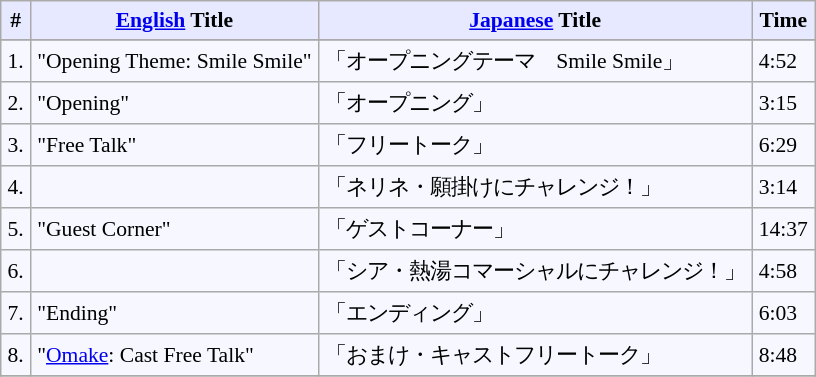<table border="" cellpadding="4" cellspacing="0" style="border: 1px #aaaaaa solid; border-collapse: collapse; padding: 0.2em; margin: 1em 1em 1em 0; background: #f7f8ff; font-size:0.9em">
<tr valign="middle" bgcolor="#e6e9ff">
<th rowspan="1">#</th>
<th rowspan="1"><a href='#'>English</a> Title</th>
<th colspan="1"><a href='#'>Japanese</a> Title</th>
<th rowspan="1">Time</th>
</tr>
<tr bgcolor="#e6e9ff">
</tr>
<tr>
<td>1.</td>
<td>"Opening Theme: Smile Smile"</td>
<td>「オープニングテーマ　Smile Smile」</td>
<td>4:52</td>
</tr>
<tr>
<td>2.</td>
<td>"Opening"</td>
<td>「オープニング」</td>
<td>3:15</td>
</tr>
<tr>
<td>3.</td>
<td>"Free Talk"</td>
<td>「フリートーク」</td>
<td>6:29</td>
</tr>
<tr>
<td>4.</td>
<td></td>
<td>「ネリネ・願掛けにチャレンジ！」</td>
<td>3:14</td>
</tr>
<tr>
<td>5.</td>
<td>"Guest Corner"</td>
<td>「ゲストコーナー」</td>
<td>14:37</td>
</tr>
<tr>
<td>6.</td>
<td></td>
<td>「シア・熱湯コマーシャルにチャレンジ！」</td>
<td>4:58</td>
</tr>
<tr>
<td>7.</td>
<td>"Ending"</td>
<td>「エンディング」</td>
<td>6:03</td>
</tr>
<tr>
<td>8.</td>
<td>"<a href='#'>Omake</a>: Cast Free Talk"</td>
<td>「おまけ・キャストフリートーク」</td>
<td>8:48</td>
</tr>
<tr>
</tr>
</table>
